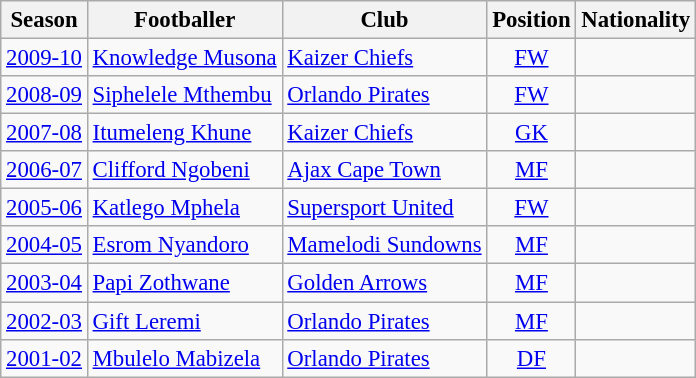<table class="wikitable" style="font-size: 95%;">
<tr>
<th>Season</th>
<th>Footballer</th>
<th>Club</th>
<th>Position</th>
<th>Nationality</th>
</tr>
<tr>
<td><a href='#'>2009-10</a></td>
<td><a href='#'>Knowledge Musona</a></td>
<td><a href='#'>Kaizer Chiefs</a></td>
<td align="center"><a href='#'>FW</a></td>
<td></td>
</tr>
<tr>
<td><a href='#'>2008-09</a></td>
<td><a href='#'>Siphelele Mthembu</a></td>
<td><a href='#'>Orlando Pirates</a></td>
<td align="center"><a href='#'>FW</a></td>
<td></td>
</tr>
<tr>
<td><a href='#'>2007-08</a></td>
<td><a href='#'>Itumeleng Khune</a></td>
<td><a href='#'>Kaizer Chiefs</a></td>
<td align="center"><a href='#'>GK</a></td>
<td></td>
</tr>
<tr>
<td><a href='#'>2006-07</a></td>
<td><a href='#'>Clifford Ngobeni</a></td>
<td><a href='#'>Ajax Cape Town</a></td>
<td align="center"><a href='#'>MF</a></td>
<td></td>
</tr>
<tr>
<td><a href='#'>2005-06</a></td>
<td><a href='#'>Katlego Mphela</a></td>
<td><a href='#'>Supersport United</a></td>
<td align="center"><a href='#'>FW</a></td>
<td></td>
</tr>
<tr>
<td><a href='#'>2004-05</a></td>
<td><a href='#'>Esrom Nyandoro</a></td>
<td><a href='#'>Mamelodi Sundowns</a></td>
<td align="center"><a href='#'>MF</a></td>
<td></td>
</tr>
<tr>
<td><a href='#'>2003-04</a></td>
<td><a href='#'>Papi Zothwane</a></td>
<td><a href='#'>Golden Arrows</a></td>
<td align="center"><a href='#'>MF</a></td>
<td></td>
</tr>
<tr>
<td><a href='#'>2002-03</a></td>
<td><a href='#'>Gift Leremi</a></td>
<td><a href='#'>Orlando Pirates</a></td>
<td align="center"><a href='#'>MF</a></td>
<td></td>
</tr>
<tr>
<td><a href='#'>2001-02</a></td>
<td><a href='#'>Mbulelo Mabizela</a></td>
<td><a href='#'>Orlando Pirates</a></td>
<td align="center"><a href='#'>DF</a></td>
<td></td>
</tr>
</table>
